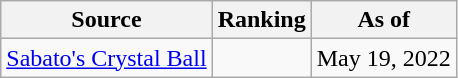<table class="wikitable" style="text-align:center">
<tr>
<th>Source</th>
<th>Ranking</th>
<th>As of</th>
</tr>
<tr>
<td align=left><a href='#'>Sabato's Crystal Ball</a></td>
<td></td>
<td>May 19, 2022</td>
</tr>
</table>
